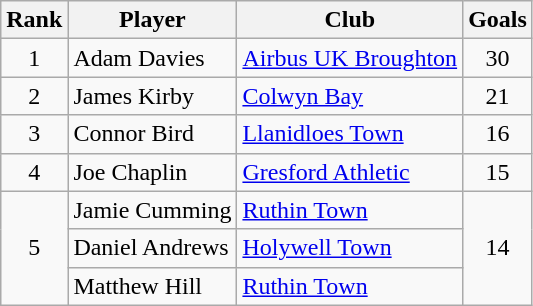<table class="wikitable" style="text-align:center">
<tr>
<th>Rank</th>
<th>Player</th>
<th>Club</th>
<th>Goals</th>
</tr>
<tr>
<td>1</td>
<td align="left"> Adam Davies</td>
<td align="left"><a href='#'>Airbus UK Broughton</a></td>
<td>30</td>
</tr>
<tr>
<td>2</td>
<td align="left"> James Kirby</td>
<td align="left"><a href='#'>Colwyn Bay</a></td>
<td>21</td>
</tr>
<tr>
<td>3</td>
<td align="left"> Connor Bird</td>
<td align="left"><a href='#'>Llanidloes Town</a></td>
<td>16</td>
</tr>
<tr>
<td>4</td>
<td align="left"> Joe Chaplin</td>
<td align="left"><a href='#'>Gresford Athletic</a></td>
<td>15</td>
</tr>
<tr>
<td rowspan="3">5</td>
<td align="left"> Jamie Cumming</td>
<td align="left"><a href='#'>Ruthin Town</a></td>
<td rowspan="3">14</td>
</tr>
<tr>
<td align="left"> Daniel Andrews</td>
<td align="left"><a href='#'>Holywell Town</a></td>
</tr>
<tr>
<td align="left"> Matthew Hill</td>
<td align="left"><a href='#'>Ruthin Town</a></td>
</tr>
</table>
